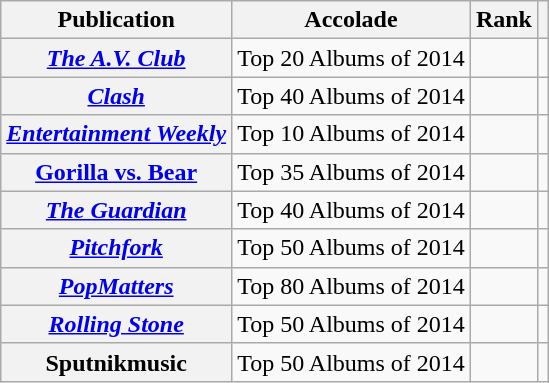<table class="wikitable sortable plainrowheaders">
<tr>
<th scope="col">Publication</th>
<th scope="col">Accolade</th>
<th scope="col">Rank</th>
<th scope="col" class="unsortable"></th>
</tr>
<tr>
<th scope="row"><em><a href='#'>The A.V. Club</a></em></th>
<td>Top 20 Albums of 2014</td>
<td></td>
<td></td>
</tr>
<tr>
<th scope="row"><em><a href='#'>Clash</a></em></th>
<td>Top 40 Albums of 2014</td>
<td></td>
<td></td>
</tr>
<tr>
<th scope="row"><em><a href='#'>Entertainment Weekly</a></em></th>
<td>Top 10 Albums of 2014</td>
<td></td>
<td></td>
</tr>
<tr>
<th scope="row"><a href='#'>Gorilla vs. Bear</a></th>
<td>Top 35 Albums of 2014</td>
<td></td>
<td></td>
</tr>
<tr>
<th scope="row"><em><a href='#'>The Guardian</a></em></th>
<td>Top 40 Albums of 2014</td>
<td></td>
<td></td>
</tr>
<tr>
<th scope="row"><em><a href='#'>Pitchfork</a></em></th>
<td>Top 50 Albums of 2014</td>
<td></td>
<td></td>
</tr>
<tr>
<th scope="row"><em><a href='#'>PopMatters</a></em></th>
<td>Top 80 Albums of 2014</td>
<td></td>
<td></td>
</tr>
<tr>
<th scope="row"><em><a href='#'>Rolling Stone</a></em></th>
<td>Top 50 Albums of 2014</td>
<td></td>
<td></td>
</tr>
<tr>
<th scope="row">Sputnikmusic</th>
<td>Top 50 Albums of 2014</td>
<td></td>
<td></td>
</tr>
</table>
